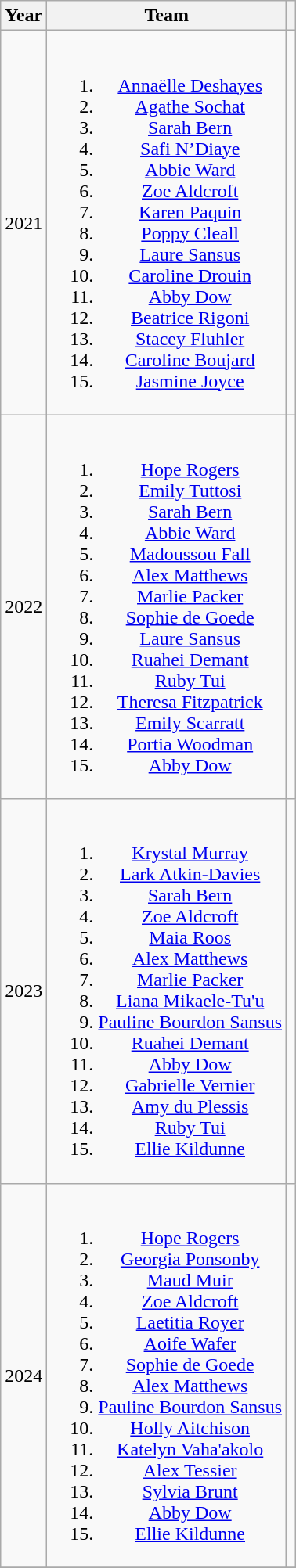<table class="wikitable" style="text-align: center;">
<tr>
<th>Year</th>
<th>Team</th>
<th></th>
</tr>
<tr>
<td>2021</td>
<td><br><ol><li> <a href='#'>Annaëlle Deshayes</a></li><li> <a href='#'>Agathe Sochat</a></li><li> <a href='#'>Sarah Bern</a></li><li> <a href='#'>Safi N’Diaye</a></li><li> <a href='#'>Abbie Ward</a></li><li> <a href='#'>Zoe Aldcroft</a></li><li> <a href='#'>Karen Paquin</a></li><li> <a href='#'>Poppy Cleall</a></li><li> <a href='#'>Laure Sansus</a></li><li> <a href='#'>Caroline Drouin</a></li><li> <a href='#'>Abby Dow</a></li><li> <a href='#'>Beatrice Rigoni</a></li><li> <a href='#'>Stacey Fluhler</a></li><li> <a href='#'>Caroline Boujard</a></li><li> <a href='#'>Jasmine Joyce</a></li></ol></td>
<td></td>
</tr>
<tr>
<td>2022</td>
<td><br><ol><li> <a href='#'>Hope Rogers</a></li><li> <a href='#'>Emily Tuttosi</a></li><li> <a href='#'>Sarah Bern</a></li><li> <a href='#'>Abbie Ward</a></li><li> <a href='#'>Madoussou Fall</a></li><li> <a href='#'>Alex Matthews</a></li><li> <a href='#'>Marlie Packer</a></li><li> <a href='#'>Sophie de Goede</a></li><li> <a href='#'>Laure Sansus</a></li><li> <a href='#'>Ruahei Demant</a></li><li> <a href='#'>Ruby Tui</a></li><li> <a href='#'>Theresa Fitzpatrick</a></li><li> <a href='#'>Emily Scarratt</a></li><li> <a href='#'>Portia Woodman</a></li><li> <a href='#'>Abby Dow</a></li></ol></td>
<td></td>
</tr>
<tr>
<td>2023</td>
<td><br><ol><li> <a href='#'>Krystal Murray</a></li><li> <a href='#'>Lark Atkin-Davies</a></li><li> <a href='#'>Sarah Bern</a></li><li> <a href='#'>Zoe Aldcroft</a></li><li> <a href='#'>Maia Roos</a></li><li> <a href='#'>Alex Matthews</a></li><li> <a href='#'>Marlie Packer</a></li><li> <a href='#'>Liana Mikaele-Tu'u</a></li><li> <a href='#'>Pauline Bourdon Sansus</a></li><li> <a href='#'>Ruahei Demant</a></li><li> <a href='#'>Abby Dow</a></li><li> <a href='#'>Gabrielle Vernier</a></li><li> <a href='#'>Amy du Plessis</a></li><li> <a href='#'>Ruby Tui</a></li><li> <a href='#'>Ellie Kildunne</a></li></ol></td>
<td></td>
</tr>
<tr>
<td>2024</td>
<td><br><ol><li> <a href='#'>Hope Rogers</a></li><li> <a href='#'>Georgia Ponsonby</a></li><li> <a href='#'>Maud Muir</a></li><li> <a href='#'>Zoe Aldcroft</a></li><li> <a href='#'>Laetitia Royer</a></li><li> <a href='#'>Aoife Wafer</a></li><li> <a href='#'>Sophie de Goede</a></li><li> <a href='#'>Alex Matthews</a></li><li> <a href='#'>Pauline Bourdon Sansus</a></li><li> <a href='#'>Holly Aitchison</a></li><li> <a href='#'>Katelyn Vaha'akolo</a></li><li> <a href='#'>Alex Tessier</a></li><li> <a href='#'>Sylvia Brunt</a></li><li> <a href='#'>Abby Dow</a></li><li> <a href='#'>Ellie Kildunne</a></li></ol></td>
<td></td>
</tr>
<tr>
</tr>
</table>
